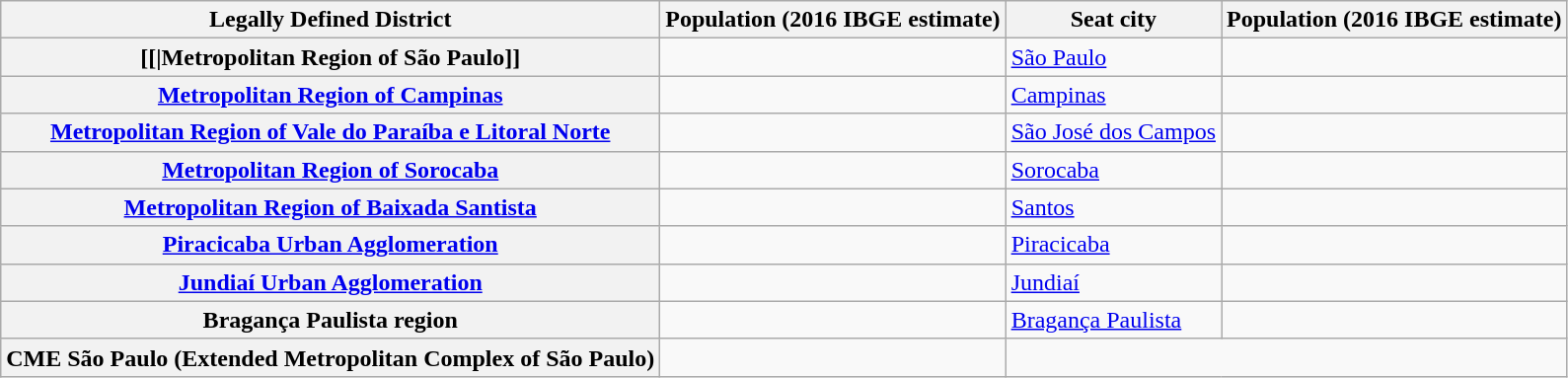<table class="wikitable sortable plainrowheaders" style="text-align: right;">
<tr>
<th scope="col">Legally Defined District</th>
<th scope="col">Population (2016 IBGE estimate)</th>
<th scope="col">Seat city</th>
<th scope="col">Population (2016 IBGE estimate)</th>
</tr>
<tr>
<th scope="row" data-sort-value="São Paulo">[[|Metropolitan Region of São Paulo]]</th>
<td></td>
<td style="text-align: left;"><a href='#'>São Paulo</a></td>
<td></td>
</tr>
<tr>
<th scope="row" data-sort-value="Campinas"><a href='#'>Metropolitan Region of Campinas</a></th>
<td></td>
<td style="text-align: left;"><a href='#'>Campinas</a></td>
<td></td>
</tr>
<tr>
<th scope="row" data-sort-value="Vale do Paraíba e Litoral Norte"><a href='#'>Metropolitan Region of Vale do Paraíba e Litoral Norte</a></th>
<td></td>
<td style="text-align: left;"><a href='#'>São José dos Campos</a></td>
<td></td>
</tr>
<tr>
<th scope="row" data-sort-value="Sorocaba"><a href='#'>Metropolitan Region of Sorocaba</a></th>
<td></td>
<td style="text-align: left;"><a href='#'>Sorocaba</a></td>
<td></td>
</tr>
<tr>
<th scope="row" data-sort-value="Baixada Santista"><a href='#'>Metropolitan Region of Baixada Santista</a></th>
<td></td>
<td style="text-align: left;"><a href='#'>Santos</a></td>
<td></td>
</tr>
<tr>
<th scope="row" data-sort-value="Piracicaba"><a href='#'>Piracicaba Urban Agglomeration</a></th>
<td></td>
<td style="text-align: left;"><a href='#'>Piracicaba</a></td>
<td></td>
</tr>
<tr>
<th scope="row" data-sort-value="Jundiaí"><a href='#'>Jundiaí Urban Agglomeration</a></th>
<td></td>
<td style="text-align: left;"><a href='#'>Jundiaí</a></td>
<td></td>
</tr>
<tr>
<th scope="row" data-sort-value="Bragança Paulista">Bragança Paulista region</th>
<td></td>
<td style="text-align: left;"><a href='#'>Bragança Paulista</a></td>
<td></td>
</tr>
<tr class="sortbottom">
<th scope="row"><strong>CME São Paulo (Extended Metropolitan Complex of São Paulo)</strong></th>
<td><strong></strong></td>
<td colspan="2"></td>
</tr>
</table>
